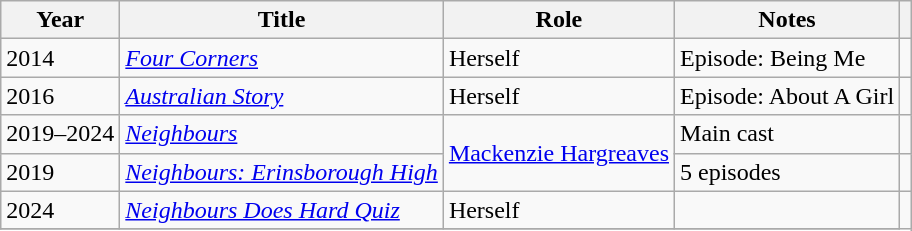<table class="wikitable sortable">
<tr>
<th>Year</th>
<th>Title</th>
<th>Role</th>
<th>Notes</th>
<th class="unsortable"></th>
</tr>
<tr>
<td>2014</td>
<td><em><a href='#'>Four Corners</a></em></td>
<td>Herself</td>
<td>Episode: Being Me</td>
<td></td>
</tr>
<tr>
<td>2016</td>
<td><em><a href='#'>Australian Story</a></em></td>
<td>Herself</td>
<td>Episode: About A Girl</td>
<td></td>
</tr>
<tr>
<td>2019–2024</td>
<td><em><a href='#'>Neighbours</a></em></td>
<td rowspan="2"><a href='#'>Mackenzie Hargreaves</a></td>
<td>Main cast</td>
<td></td>
</tr>
<tr>
<td>2019</td>
<td><em><a href='#'>Neighbours: Erinsborough High</a></em></td>
<td>5 episodes</td>
<td></td>
</tr>
<tr>
<td>2024</td>
<td><em><a href='#'>Neighbours Does Hard Quiz</a></em></td>
<td>Herself</td>
<td></td>
</tr>
<tr>
</tr>
</table>
